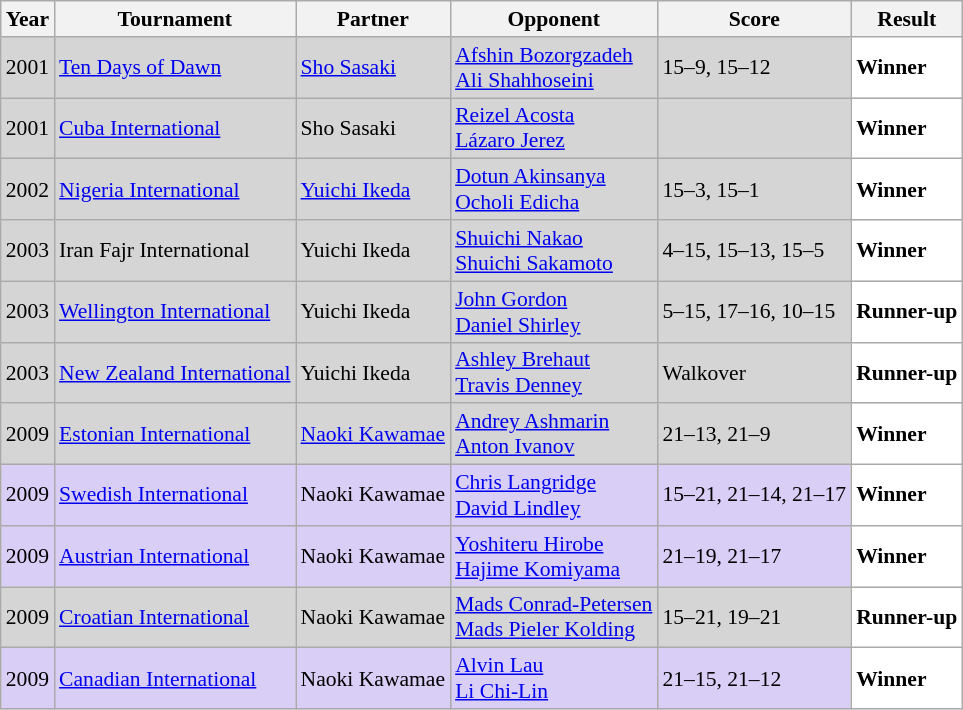<table class="sortable wikitable" style="font-size: 90%;">
<tr>
<th>Year</th>
<th>Tournament</th>
<th>Partner</th>
<th>Opponent</th>
<th>Score</th>
<th>Result</th>
</tr>
<tr style="background:#D5D5D5">
<td align="center">2001</td>
<td align="left"><a href='#'>Ten Days of Dawn</a></td>
<td align="left"> <a href='#'>Sho Sasaki</a></td>
<td align="left"> <a href='#'>Afshin Bozorgzadeh</a> <br>  <a href='#'>Ali Shahhoseini</a></td>
<td align="left">15–9, 15–12</td>
<td style="text-align:left; background:white"> <strong>Winner</strong></td>
</tr>
<tr style="background:#D5D5D5">
<td align="center">2001</td>
<td align="left"><a href='#'>Cuba International</a></td>
<td align="left"> Sho Sasaki</td>
<td align="left"> <a href='#'>Reizel Acosta</a> <br>  <a href='#'>Lázaro Jerez</a></td>
<td align="left"></td>
<td style="text-align:left; background:white"> <strong>Winner</strong></td>
</tr>
<tr style="background:#D5D5D5">
<td align="center">2002</td>
<td align="left"><a href='#'>Nigeria International</a></td>
<td align="left"> <a href='#'>Yuichi Ikeda</a></td>
<td align="left"> <a href='#'>Dotun Akinsanya</a> <br>  <a href='#'>Ocholi Edicha</a></td>
<td align="left">15–3, 15–1</td>
<td style="text-align:left; background:white"> <strong>Winner</strong></td>
</tr>
<tr style="background:#D5D5D5">
<td align="center">2003</td>
<td align="left">Iran Fajr International</td>
<td align="left"> Yuichi Ikeda</td>
<td align="left"> <a href='#'>Shuichi Nakao</a> <br>  <a href='#'>Shuichi Sakamoto</a></td>
<td align="left">4–15, 15–13, 15–5</td>
<td style="text-align:left; background:white"> <strong>Winner</strong></td>
</tr>
<tr style="background:#D5D5D5">
<td align="center">2003</td>
<td align="left"><a href='#'>Wellington International</a></td>
<td align="left"> Yuichi Ikeda</td>
<td align="left"> <a href='#'>John Gordon</a> <br>  <a href='#'>Daniel Shirley</a></td>
<td align="left">5–15, 17–16, 10–15</td>
<td style="text-align:left; background:white"> <strong>Runner-up</strong></td>
</tr>
<tr style="background:#D5D5D5">
<td align="center">2003</td>
<td align="left"><a href='#'>New Zealand International</a></td>
<td align="left"> Yuichi Ikeda</td>
<td align="left"> <a href='#'>Ashley Brehaut</a> <br>  <a href='#'>Travis Denney</a></td>
<td align="left">Walkover</td>
<td style="text-align:left; background:white"> <strong>Runner-up</strong></td>
</tr>
<tr style="background:#D5D5D5">
<td align="center">2009</td>
<td align="left"><a href='#'>Estonian International</a></td>
<td align="left"> <a href='#'>Naoki Kawamae</a></td>
<td align="left"> <a href='#'>Andrey Ashmarin</a> <br>  <a href='#'>Anton Ivanov</a></td>
<td align="left">21–13, 21–9</td>
<td style="text-align:left; background:white"> <strong>Winner</strong></td>
</tr>
<tr style="background:#D8CEF6">
<td align="center">2009</td>
<td align="left"><a href='#'>Swedish International</a></td>
<td align="left"> Naoki Kawamae</td>
<td align="left"> <a href='#'>Chris Langridge</a> <br>  <a href='#'>David Lindley</a></td>
<td align="left">15–21, 21–14, 21–17</td>
<td style="text-align:left; background:white"> <strong>Winner</strong></td>
</tr>
<tr style="background:#D8CEF6">
<td align="center">2009</td>
<td align="left"><a href='#'>Austrian International</a></td>
<td align="left"> Naoki Kawamae</td>
<td align="left"> <a href='#'>Yoshiteru Hirobe</a> <br>  <a href='#'>Hajime Komiyama</a></td>
<td align="left">21–19, 21–17</td>
<td style="text-align:left; background:white"> <strong>Winner</strong></td>
</tr>
<tr style="background:#D5D5D5">
<td align="center">2009</td>
<td align="left"><a href='#'>Croatian International</a></td>
<td align="left"> Naoki Kawamae</td>
<td align="left"> <a href='#'>Mads Conrad-Petersen</a> <br>  <a href='#'>Mads Pieler Kolding</a></td>
<td align="left">15–21, 19–21</td>
<td style="text-align:left; background:white"> <strong>Runner-up</strong></td>
</tr>
<tr style="background:#D8CEF6">
<td align="center">2009</td>
<td align="left"><a href='#'>Canadian International</a></td>
<td align="left"> Naoki Kawamae</td>
<td align="left"> <a href='#'>Alvin Lau</a> <br>  <a href='#'>Li Chi-Lin</a></td>
<td align="left">21–15, 21–12</td>
<td style="text-align:left; background:white"> <strong>Winner</strong></td>
</tr>
</table>
